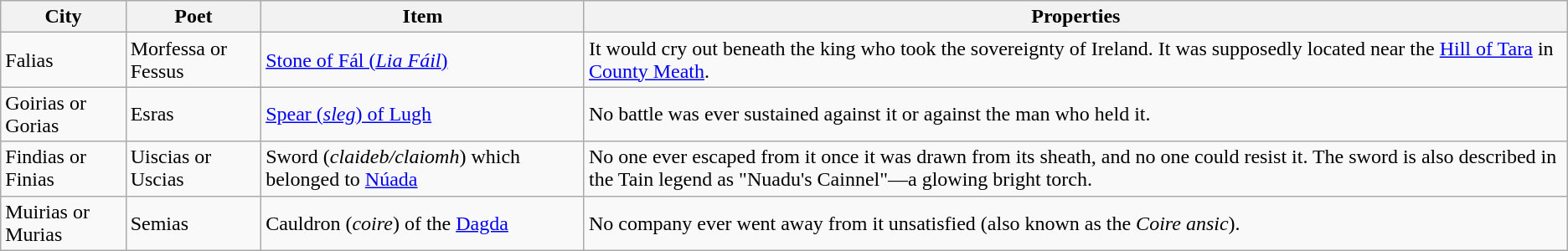<table class="wikitable">
<tr>
<th>City</th>
<th>Poet</th>
<th>Item</th>
<th>Properties</th>
</tr>
<tr>
<td>Falias</td>
<td>Morfessa or Fessus</td>
<td><a href='#'>Stone of Fál (<em>Lia Fáil</em>)</a></td>
<td>It would cry out beneath the king who took the sovereignty of Ireland. It was supposedly located near the <a href='#'>Hill of Tara</a> in <a href='#'>County Meath</a>.</td>
</tr>
<tr>
<td>Goirias or Gorias</td>
<td>Esras</td>
<td><a href='#'>Spear (<em>sleg</em>) of Lugh</a></td>
<td>No battle was ever sustained against it or against the man who held it.</td>
</tr>
<tr>
<td>Findias or Finias</td>
<td>Uiscias or Uscias</td>
<td>Sword (<em>claideb/claiomh</em>) which belonged to <a href='#'>Núada</a></td>
<td>No one ever escaped from it once it was drawn from its sheath, and no one could resist it. The sword is also described in the Tain legend as "Nuadu's Cainnel"—a glowing bright torch.</td>
</tr>
<tr>
<td>Muirias or Murias</td>
<td>Semias</td>
<td>Cauldron (<em>coire</em>) of the <a href='#'>Dagda</a></td>
<td>No company ever went away from it unsatisfied (also known as the <em>Coire ansic</em>).</td>
</tr>
</table>
